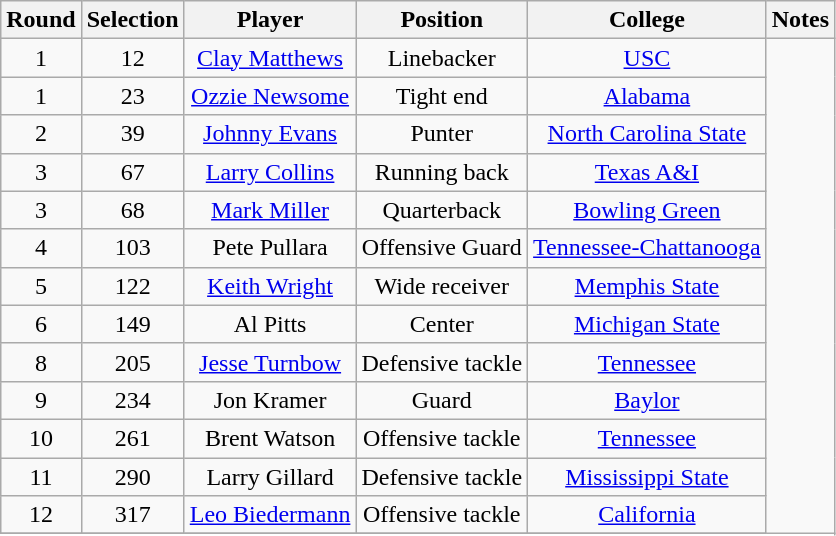<table class="wikitable" style="text-align:center">
<tr>
<th>Round</th>
<th>Selection</th>
<th>Player</th>
<th>Position</th>
<th>College</th>
<th>Notes</th>
</tr>
<tr>
<td>1</td>
<td>12</td>
<td><a href='#'>Clay Matthews</a></td>
<td>Linebacker</td>
<td><a href='#'>USC</a></td>
</tr>
<tr align="center" bgcolor="">
<td>1</td>
<td>23</td>
<td><a href='#'>Ozzie Newsome</a></td>
<td>Tight end</td>
<td><a href='#'>Alabama</a></td>
</tr>
<tr align="center" bgcolor="">
<td>2</td>
<td>39</td>
<td><a href='#'>Johnny Evans</a></td>
<td>Punter</td>
<td><a href='#'>North Carolina State</a></td>
</tr>
<tr align="center" bgcolor="">
<td>3</td>
<td>67</td>
<td><a href='#'>Larry Collins</a></td>
<td>Running back</td>
<td><a href='#'>Texas A&I</a></td>
</tr>
<tr align="center" bgcolor="">
<td>3</td>
<td>68</td>
<td><a href='#'>Mark Miller</a></td>
<td>Quarterback</td>
<td><a href='#'>Bowling Green</a></td>
</tr>
<tr align="center" bgcolor="">
<td>4</td>
<td>103</td>
<td>Pete Pullara</td>
<td>Offensive Guard</td>
<td><a href='#'>Tennessee-Chattanooga</a></td>
</tr>
<tr align="center" bgcolor="">
<td>5</td>
<td>122</td>
<td><a href='#'>Keith Wright</a></td>
<td>Wide receiver</td>
<td><a href='#'>Memphis State</a></td>
</tr>
<tr align="center" bgcolor="">
<td>6</td>
<td>149</td>
<td>Al Pitts</td>
<td>Center</td>
<td><a href='#'>Michigan State</a></td>
</tr>
<tr align="center" bgcolor="">
<td>8</td>
<td>205</td>
<td><a href='#'>Jesse Turnbow</a></td>
<td>Defensive tackle</td>
<td><a href='#'>Tennessee</a></td>
</tr>
<tr align="center" bgcolor="">
<td>9</td>
<td>234</td>
<td>Jon Kramer</td>
<td>Guard</td>
<td><a href='#'>Baylor</a></td>
</tr>
<tr align="center" bgcolor="">
<td>10</td>
<td>261</td>
<td>Brent Watson</td>
<td>Offensive tackle</td>
<td><a href='#'>Tennessee</a></td>
</tr>
<tr align="center" bgcolor="">
<td>11</td>
<td>290</td>
<td>Larry Gillard</td>
<td>Defensive tackle</td>
<td><a href='#'>Mississippi State</a></td>
</tr>
<tr align="center" bgcolor="">
<td>12</td>
<td>317</td>
<td><a href='#'>Leo Biedermann</a></td>
<td>Offensive tackle</td>
<td><a href='#'>California</a></td>
</tr>
<tr align="center" bgcolor="">
</tr>
</table>
